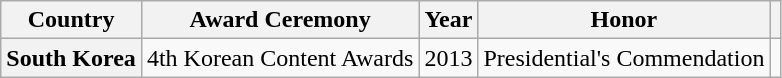<table class="wikitable sortable plainrowheaders">
<tr>
<th scope="col">Country</th>
<th scope="col">Award Ceremony</th>
<th scope="col">Year</th>
<th scope="col">Honor</th>
<th class="unsortable" scope="col"></th>
</tr>
<tr>
<th scope="row">South Korea</th>
<td scope="row">4th Korean Content Awards</td>
<td>2013</td>
<td>Presidential's Commendation</td>
<td></td>
</tr>
</table>
